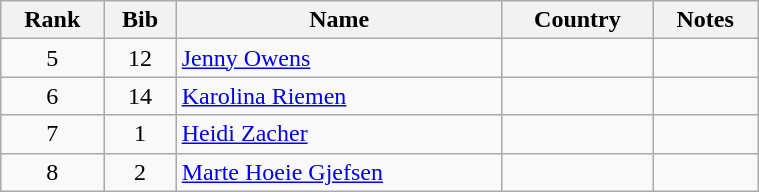<table class="wikitable" style="text-align:center;" width=40%>
<tr>
<th>Rank</th>
<th>Bib</th>
<th>Name</th>
<th>Country</th>
<th>Notes</th>
</tr>
<tr>
<td>5</td>
<td>12</td>
<td align=left><a href='#'>Jenny Owens</a></td>
<td align=left></td>
<td></td>
</tr>
<tr>
<td>6</td>
<td>14</td>
<td align=left><a href='#'>Karolina Riemen</a></td>
<td align=left></td>
<td></td>
</tr>
<tr>
<td>7</td>
<td>1</td>
<td align=left><a href='#'>Heidi Zacher</a></td>
<td align=left></td>
<td></td>
</tr>
<tr>
<td>8</td>
<td>2</td>
<td align=left><a href='#'>Marte Hoeie Gjefsen</a></td>
<td align=left></td>
<td></td>
</tr>
</table>
